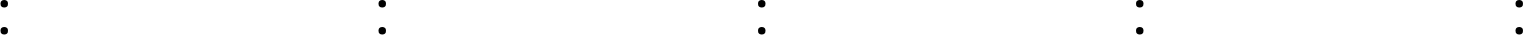<table width=100%>
<tr>
<td width=20%><br><ul><li></li><li></li></ul></td>
<td width=20%><br><ul><li></li><li></li></ul></td>
<td width=20%><br><ul><li></li><li></li></ul></td>
<td width=20%><br><ul><li></li><li></li></ul></td>
<td width=20%><br><ul><li></li><li></li></ul></td>
</tr>
</table>
